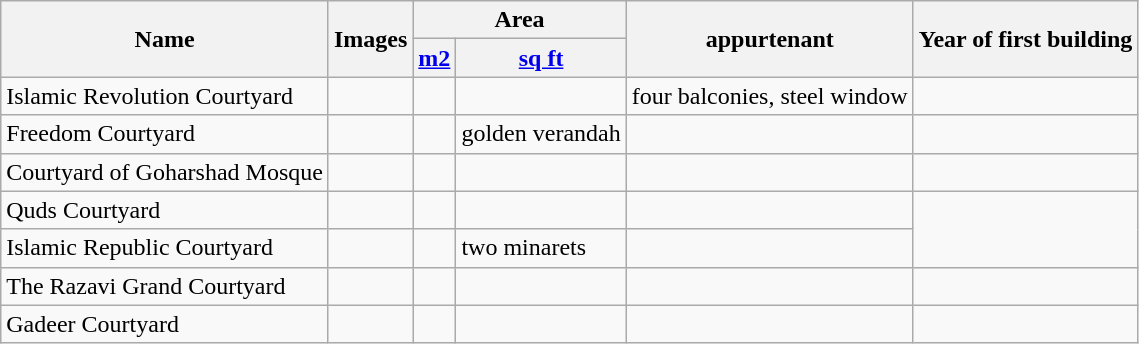<table class="wikitable sortable">
<tr>
<th rowspan=2 align="left">Name</th>
<th rowspan=2 class="unsortable" align="left">Images</th>
<th colspan=2 align="left">Area</th>
<th rowspan=2 align="left">appurtenant</th>
<th rowspan=2 align="left">Year of first building</th>
</tr>
<tr>
<th><a href='#'>m2</a></th>
<th><a href='#'>sq ft</a></th>
</tr>
<tr>
<td>Islamic Revolution Courtyard</td>
<td></td>
<td></td>
<td></td>
<td>four balconies, steel window</td>
<td></td>
</tr>
<tr>
<td>Freedom Courtyard</td>
<td></td>
<td></td>
<td>golden verandah</td>
<td></td>
</tr>
<tr>
<td>Courtyard of Goharshad Mosque</td>
<td></td>
<td></td>
<td></td>
<td></td>
<td></td>
</tr>
<tr>
<td>Quds Courtyard</td>
<td></td>
<td></td>
<td></td>
<td></td>
</tr>
<tr>
<td>Islamic Republic Courtyard</td>
<td></td>
<td></td>
<td>two minarets</td>
<td></td>
</tr>
<tr>
<td>The Razavi Grand Courtyard</td>
<td></td>
<td></td>
<td></td>
<td></td>
<td></td>
</tr>
<tr>
<td>Gadeer Courtyard</td>
<td></td>
<td></td>
<td></td>
<td></td>
<td></td>
</tr>
</table>
